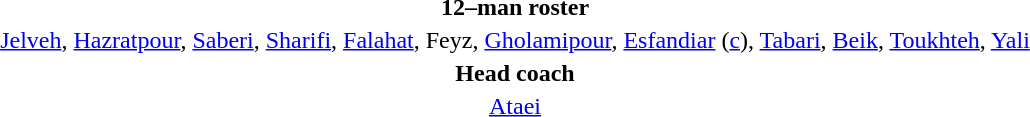<table style="text-align:center; margin-top:2em; margin-left:auto; margin-right:auto">
<tr>
<td><strong>12–man roster</strong></td>
</tr>
<tr>
<td><a href='#'>Jelveh</a>, <a href='#'>Hazratpour</a>, <a href='#'>Saberi</a>, <a href='#'>Sharifi</a>, <a href='#'>Falahat</a>, Feyz, <a href='#'>Gholamipour</a>, <a href='#'>Esfandiar</a> (<a href='#'>c</a>), <a href='#'>Tabari</a>, <a href='#'>Beik</a>, <a href='#'>Toukhteh</a>, <a href='#'>Yali</a></td>
</tr>
<tr>
<td><strong>Head coach</strong></td>
</tr>
<tr>
<td><a href='#'>Ataei</a></td>
</tr>
</table>
